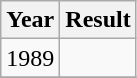<table class = "wikitable sortable">
<tr>
<th>Year</th>
<th>Result</th>
</tr>
<tr>
<td>1989</td>
<td></td>
</tr>
<tr>
</tr>
</table>
